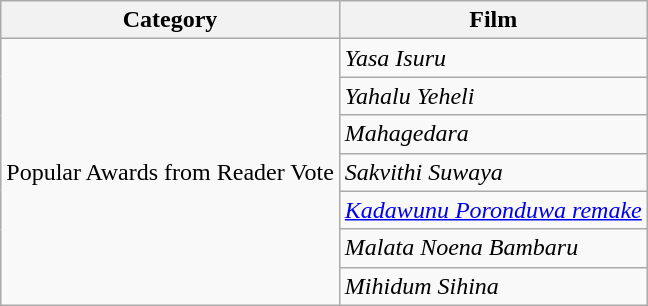<table class="wikitable plainrowheaders sortable">
<tr>
<th scope="col">Category</th>
<th scope="col">Film</th>
</tr>
<tr>
<td rowspan=7>Popular Awards from Reader Vote</td>
<td><em>Yasa Isuru</em></td>
</tr>
<tr>
<td><em>Yahalu Yeheli</em></td>
</tr>
<tr>
<td><em>Mahagedara</em></td>
</tr>
<tr>
<td><em>Sakvithi Suwaya</em></td>
</tr>
<tr>
<td><em><a href='#'>Kadawunu Poronduwa remake</a></em></td>
</tr>
<tr>
<td><em>Malata Noena Bambaru</em></td>
</tr>
<tr>
<td><em>Mihidum Sihina</em></td>
</tr>
</table>
